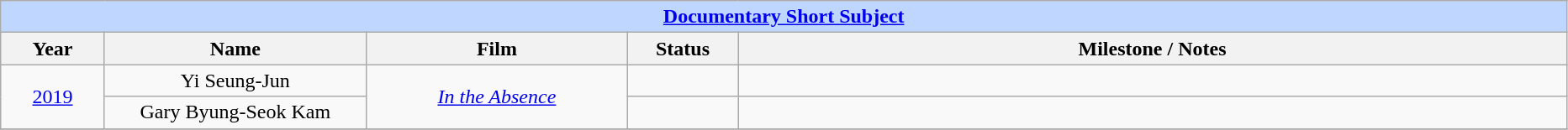<table class="wikitable" style="text-align: center">
<tr style="background:#bfd7ff;">
<td colspan="6" style="text-align: center;"><strong><a href='#'>Documentary Short Subject</a></strong></td>
</tr>
<tr style="background:#ebf5ff;">
<th style="width:075px;">Year</th>
<th style="width:200px;">Name</th>
<th style="width:200px;">Film</th>
<th style="width:080px;">Status</th>
<th style="width:650px;">Milestone / Notes</th>
</tr>
<tr>
<td rowspan="2"><a href='#'>2019</a><br></td>
<td>Yi Seung-Jun</td>
<td rowspan="2"><em><a href='#'>In the Absence</a></em></td>
<td></td>
<td></td>
</tr>
<tr>
<td>Gary Byung-Seok Kam</td>
<td></td>
<td></td>
</tr>
<tr>
</tr>
</table>
